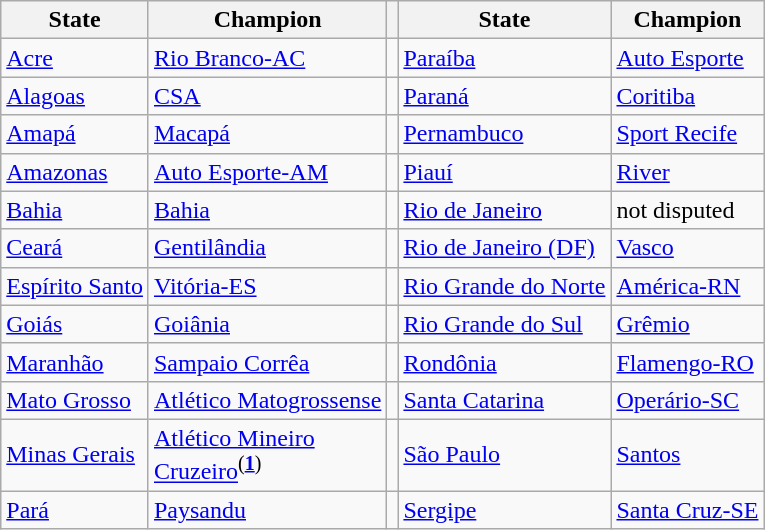<table class="wikitable">
<tr>
<th>State</th>
<th>Champion</th>
<th></th>
<th>State</th>
<th>Champion</th>
</tr>
<tr>
<td><a href='#'>Acre</a></td>
<td><a href='#'>Rio Branco-AC</a></td>
<td></td>
<td><a href='#'>Paraíba</a></td>
<td><a href='#'>Auto Esporte</a></td>
</tr>
<tr>
<td><a href='#'>Alagoas</a></td>
<td><a href='#'>CSA</a></td>
<td></td>
<td><a href='#'>Paraná</a></td>
<td><a href='#'>Coritiba</a></td>
</tr>
<tr>
<td><a href='#'>Amapá</a></td>
<td><a href='#'>Macapá</a></td>
<td></td>
<td><a href='#'>Pernambuco</a></td>
<td><a href='#'>Sport Recife</a></td>
</tr>
<tr>
<td><a href='#'>Amazonas</a></td>
<td><a href='#'>Auto Esporte-AM</a></td>
<td></td>
<td><a href='#'>Piauí</a></td>
<td><a href='#'>River</a></td>
</tr>
<tr>
<td><a href='#'>Bahia</a></td>
<td><a href='#'>Bahia</a></td>
<td></td>
<td><a href='#'>Rio de Janeiro</a></td>
<td>not disputed</td>
</tr>
<tr>
<td><a href='#'>Ceará</a></td>
<td><a href='#'>Gentilândia</a></td>
<td></td>
<td><a href='#'>Rio de Janeiro (DF)</a></td>
<td><a href='#'>Vasco</a></td>
</tr>
<tr>
<td><a href='#'>Espírito Santo</a></td>
<td><a href='#'>Vitória-ES</a></td>
<td></td>
<td><a href='#'>Rio Grande do Norte</a></td>
<td><a href='#'>América-RN</a></td>
</tr>
<tr>
<td><a href='#'>Goiás</a></td>
<td><a href='#'>Goiânia</a></td>
<td></td>
<td><a href='#'>Rio Grande do Sul</a></td>
<td><a href='#'>Grêmio</a></td>
</tr>
<tr>
<td><a href='#'>Maranhão</a></td>
<td><a href='#'>Sampaio Corrêa</a></td>
<td></td>
<td><a href='#'>Rondônia</a></td>
<td><a href='#'>Flamengo-RO</a></td>
</tr>
<tr>
<td><a href='#'>Mato Grosso</a></td>
<td><a href='#'>Atlético Matogrossense</a></td>
<td></td>
<td><a href='#'>Santa Catarina</a></td>
<td><a href='#'>Operário-SC</a></td>
</tr>
<tr>
<td><a href='#'>Minas Gerais</a></td>
<td><a href='#'>Atlético Mineiro</a><br><a href='#'>Cruzeiro</a><sup>(<strong><a href='#'>1</a></strong>)</sup></td>
<td></td>
<td><a href='#'>São Paulo</a></td>
<td><a href='#'>Santos</a></td>
</tr>
<tr>
<td><a href='#'>Pará</a></td>
<td><a href='#'>Paysandu</a></td>
<td></td>
<td><a href='#'>Sergipe</a></td>
<td><a href='#'>Santa Cruz-SE</a></td>
</tr>
</table>
